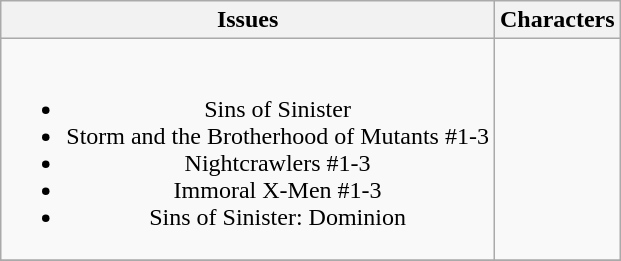<table class="wikitable plainrowheaders" border="1">
<tr>
<th scope="col">Issues</th>
<th scope="col">Characters</th>
</tr>
<tr>
<td align="center"><br><ul><li>Sins of Sinister</li><li>Storm and the Brotherhood of Mutants #1-3</li><li>Nightcrawlers #1-3</li><li>Immoral X-Men #1-3</li><li>Sins of Sinister: Dominion</li></ul></td>
<td></td>
</tr>
<tr>
</tr>
</table>
